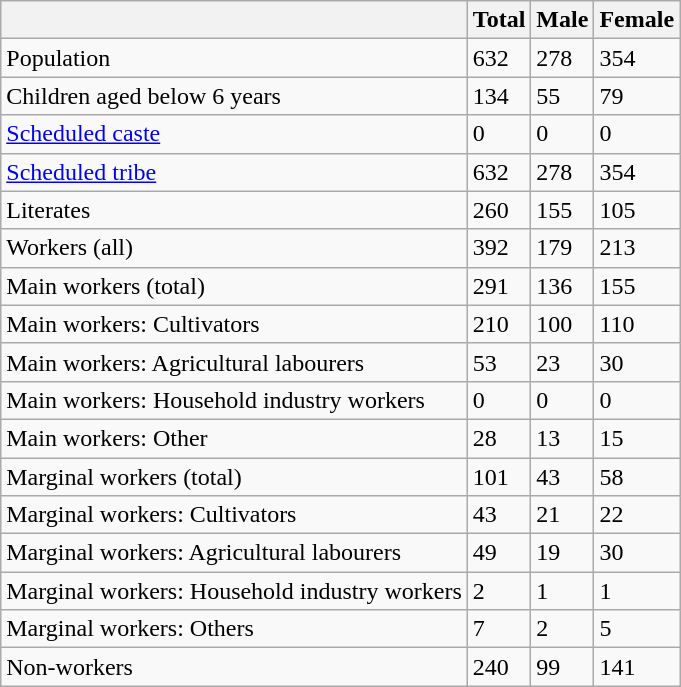<table class="wikitable sortable">
<tr>
<th></th>
<th>Total</th>
<th>Male</th>
<th>Female</th>
</tr>
<tr>
<td>Population</td>
<td>632</td>
<td>278</td>
<td>354</td>
</tr>
<tr>
<td>Children aged below 6 years</td>
<td>134</td>
<td>55</td>
<td>79</td>
</tr>
<tr>
<td><a href='#'>Scheduled caste</a></td>
<td>0</td>
<td>0</td>
<td>0</td>
</tr>
<tr>
<td><a href='#'>Scheduled tribe</a></td>
<td>632</td>
<td>278</td>
<td>354</td>
</tr>
<tr>
<td>Literates</td>
<td>260</td>
<td>155</td>
<td>105</td>
</tr>
<tr>
<td>Workers (all)</td>
<td>392</td>
<td>179</td>
<td>213</td>
</tr>
<tr>
<td>Main workers (total)</td>
<td>291</td>
<td>136</td>
<td>155</td>
</tr>
<tr>
<td>Main workers: Cultivators</td>
<td>210</td>
<td>100</td>
<td>110</td>
</tr>
<tr>
<td>Main workers: Agricultural labourers</td>
<td>53</td>
<td>23</td>
<td>30</td>
</tr>
<tr>
<td>Main workers: Household industry workers</td>
<td>0</td>
<td>0</td>
<td>0</td>
</tr>
<tr>
<td>Main workers: Other</td>
<td>28</td>
<td>13</td>
<td>15</td>
</tr>
<tr>
<td>Marginal workers (total)</td>
<td>101</td>
<td>43</td>
<td>58</td>
</tr>
<tr>
<td>Marginal workers: Cultivators</td>
<td>43</td>
<td>21</td>
<td>22</td>
</tr>
<tr>
<td>Marginal workers: Agricultural labourers</td>
<td>49</td>
<td>19</td>
<td>30</td>
</tr>
<tr>
<td>Marginal workers: Household industry workers</td>
<td>2</td>
<td>1</td>
<td>1</td>
</tr>
<tr>
<td>Marginal workers: Others</td>
<td>7</td>
<td>2</td>
<td>5</td>
</tr>
<tr>
<td>Non-workers</td>
<td>240</td>
<td>99</td>
<td>141</td>
</tr>
</table>
